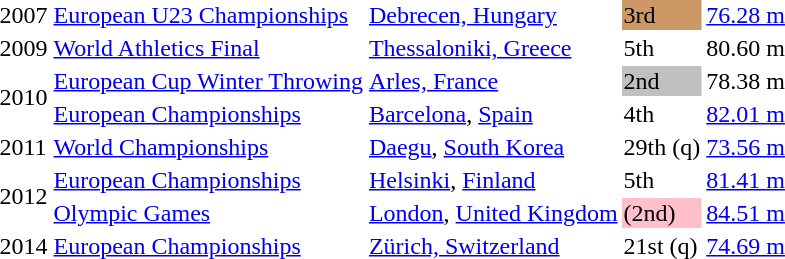<table>
<tr>
<td>2007</td>
<td><a href='#'>European U23 Championships</a></td>
<td><a href='#'>Debrecen, Hungary</a></td>
<td bgcolor=cc9966>3rd</td>
<td><a href='#'>76.28 m</a></td>
</tr>
<tr>
<td>2009</td>
<td><a href='#'>World Athletics Final</a></td>
<td><a href='#'>Thessaloniki, Greece</a></td>
<td>5th</td>
<td>80.60 m</td>
</tr>
<tr>
<td rowspan=2>2010</td>
<td><a href='#'>European Cup Winter Throwing</a></td>
<td><a href='#'>Arles, France</a></td>
<td bgcolor="silver">2nd</td>
<td>78.38 m</td>
</tr>
<tr>
<td><a href='#'>European Championships</a></td>
<td><a href='#'>Barcelona</a>, <a href='#'>Spain</a></td>
<td>4th</td>
<td><a href='#'>82.01 m</a></td>
</tr>
<tr>
<td>2011</td>
<td><a href='#'>World Championships</a></td>
<td><a href='#'>Daegu</a>, <a href='#'>South Korea</a></td>
<td>29th (q)</td>
<td><a href='#'>73.56 m</a></td>
</tr>
<tr>
<td rowspan=2>2012</td>
<td><a href='#'>European Championships</a></td>
<td><a href='#'>Helsinki</a>, <a href='#'>Finland</a></td>
<td>5th</td>
<td><a href='#'>81.41 m</a></td>
</tr>
<tr>
<td><a href='#'>Olympic Games</a></td>
<td><a href='#'>London</a>, <a href='#'>United Kingdom</a></td>
<td bgcolor=pink> (2nd)</td>
<td><a href='#'>84.51 m</a></td>
</tr>
<tr>
<td>2014</td>
<td><a href='#'>European Championships</a></td>
<td><a href='#'>Zürich, Switzerland</a></td>
<td>21st (q)</td>
<td><a href='#'>74.69 m</a></td>
</tr>
</table>
